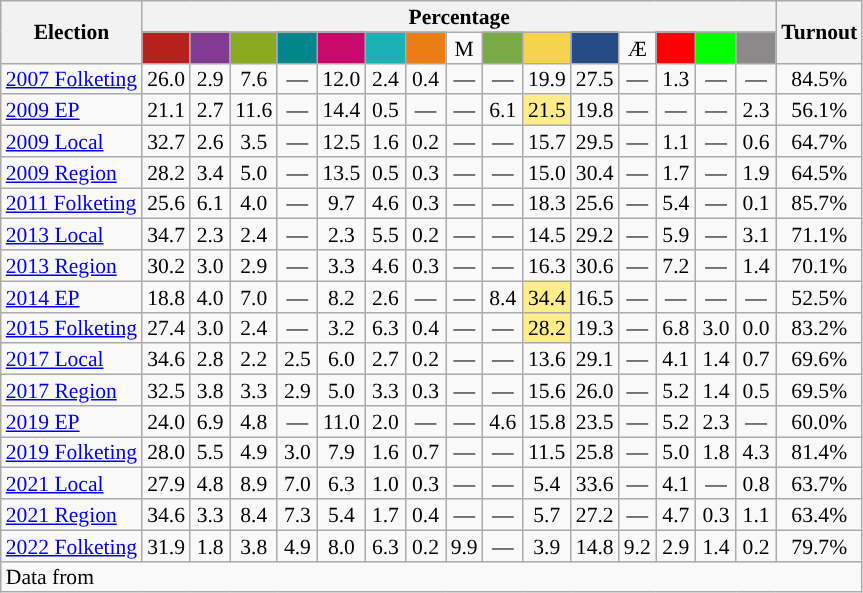<table class="wikitable" style="text-align:center; font-size:90%; line-height:14px">
<tr>
<th rowspan=2>Election</th>
<th colspan="15">Percentage</th>
<th rowspan=2>Turnout</th>
</tr>
<tr>
<td style="background:#B5211D; width:20px;"><strong><a href='#'></a></strong></td>
<td style="background:#843A93; width:20px;"><strong><a href='#'></a></strong></td>
<td style="background:#89A920; width:20px;"><strong><a href='#'></a></strong></td>
<td style="background:#00868B; width:20px;"><strong><a href='#'></a></strong></td>
<td style="background:#C9096C; width:20px;"><strong><a href='#'></a></strong></td>
<td style="background:#1CB1B7; width:20px;"><strong><a href='#'></a></strong></td>
<td style="background:#EC7D14; width:20px;"><strong><a href='#'></a></strong></td>
<td>M</td>
<td style="background:#78AB46; width:20px;"><strong><a href='#'></a></strong></td>
<td style="background:#F4D44D; width:20px;"><strong><a href='#'></a></strong></td>
<td style="background:#254C85; width:20px;"><strong><a href='#'></a></strong></td>
<td>Æ</td>
<td style="background:#FF0000; width:20px;"><strong><a href='#'></a></strong></td>
<td style="background:#00FF00; width:20px;"><strong><a href='#'></a></strong></td>
<td style="background:#8B8989; width:20px;"><strong></strong></td>
</tr>
<tr>
<td style="text-align:left"><a href='#'>2007 Folketing</a></td>
<td>26.0</td>
<td>2.9</td>
<td>7.6</td>
<td>—</td>
<td>12.0</td>
<td>2.4</td>
<td>0.4</td>
<td>—</td>
<td>—</td>
<td>19.9</td>
<td>27.5</td>
<td>—</td>
<td>1.3</td>
<td>—</td>
<td>—</td>
<td>84.5%</td>
</tr>
<tr>
<td style="text-align:left"><a href='#'>2009 EP</a></td>
<td>21.1</td>
<td>2.7</td>
<td>11.6</td>
<td>—</td>
<td>14.4</td>
<td>0.5</td>
<td>—</td>
<td>—</td>
<td>6.1</td>
<td style="background:#FFEC8B;">21.5</td>
<td>19.8</td>
<td>—</td>
<td>—</td>
<td>—</td>
<td>2.3</td>
<td>56.1%</td>
</tr>
<tr>
<td style="text-align:left"><a href='#'>2009 Local</a></td>
<td>32.7</td>
<td>2.6</td>
<td>3.5</td>
<td>—</td>
<td>12.5</td>
<td>1.6</td>
<td>0.2</td>
<td>—</td>
<td>—</td>
<td>15.7</td>
<td>29.5</td>
<td>—</td>
<td>1.1</td>
<td>—</td>
<td>0.6</td>
<td>64.7%</td>
</tr>
<tr>
<td style="text-align:left"><a href='#'>2009 Region</a></td>
<td>28.2</td>
<td>3.4</td>
<td>5.0</td>
<td>—</td>
<td>13.5</td>
<td>0.5</td>
<td>0.3</td>
<td>—</td>
<td>—</td>
<td>15.0</td>
<td>30.4</td>
<td>—</td>
<td>1.7</td>
<td>—</td>
<td>1.9</td>
<td>64.5%</td>
</tr>
<tr>
<td style="text-align:left"><a href='#'>2011 Folketing</a></td>
<td>25.6</td>
<td>6.1</td>
<td>4.0</td>
<td>—</td>
<td>9.7</td>
<td>4.6</td>
<td>0.3</td>
<td>—</td>
<td>—</td>
<td>18.3</td>
<td>25.6</td>
<td>—</td>
<td>5.4</td>
<td>—</td>
<td>0.1</td>
<td>85.7%</td>
</tr>
<tr>
<td style="text-align:left"><a href='#'>2013 Local</a></td>
<td>34.7</td>
<td>2.3</td>
<td>2.4</td>
<td>—</td>
<td>2.3</td>
<td>5.5</td>
<td>0.2</td>
<td>—</td>
<td>—</td>
<td>14.5</td>
<td>29.2</td>
<td>—</td>
<td>5.9</td>
<td>—</td>
<td>3.1</td>
<td>71.1%</td>
</tr>
<tr>
<td style="text-align:left"><a href='#'>2013 Region</a></td>
<td>30.2</td>
<td>3.0</td>
<td>2.9</td>
<td>—</td>
<td>3.3</td>
<td>4.6</td>
<td>0.3</td>
<td>—</td>
<td>—</td>
<td>16.3</td>
<td>30.6</td>
<td>—</td>
<td>7.2</td>
<td>—</td>
<td>1.4</td>
<td>70.1%</td>
</tr>
<tr>
<td style="text-align:left"><a href='#'>2014 EP</a></td>
<td>18.8</td>
<td>4.0</td>
<td>7.0</td>
<td>—</td>
<td>8.2</td>
<td>2.6</td>
<td>—</td>
<td>—</td>
<td>8.4</td>
<td style="background:#FFEC8B;">34.4</td>
<td>16.5</td>
<td>—</td>
<td>—</td>
<td>—</td>
<td>—</td>
<td>52.5%</td>
</tr>
<tr>
<td style="text-align:left"><a href='#'>2015 Folketing</a></td>
<td>27.4</td>
<td>3.0</td>
<td>2.4</td>
<td>—</td>
<td>3.2</td>
<td>6.3</td>
<td>0.4</td>
<td>—</td>
<td>—</td>
<td style="background:#FFEC8B;">28.2</td>
<td>19.3</td>
<td>—</td>
<td>6.8</td>
<td>3.0</td>
<td>0.0</td>
<td>83.2%</td>
</tr>
<tr>
<td style="text-align:left"><a href='#'>2017 Local</a></td>
<td>34.6</td>
<td>2.8</td>
<td>2.2</td>
<td>2.5</td>
<td>6.0</td>
<td>2.7</td>
<td>0.2</td>
<td>—</td>
<td>—</td>
<td>13.6</td>
<td>29.1</td>
<td>—</td>
<td>4.1</td>
<td>1.4</td>
<td>0.7</td>
<td>69.6%</td>
</tr>
<tr>
<td style="text-align:left"><a href='#'>2017 Region</a></td>
<td>32.5</td>
<td>3.8</td>
<td>3.3</td>
<td>2.9</td>
<td>5.0</td>
<td>3.3</td>
<td>0.3</td>
<td>—</td>
<td>—</td>
<td>15.6</td>
<td>26.0</td>
<td>—</td>
<td>5.2</td>
<td>1.4</td>
<td>0.5</td>
<td>69.5%</td>
</tr>
<tr>
<td style="text-align:left"><a href='#'>2019 EP</a></td>
<td>24.0</td>
<td>6.9</td>
<td>4.8</td>
<td>—</td>
<td>11.0</td>
<td>2.0</td>
<td>—</td>
<td>—</td>
<td>4.6</td>
<td>15.8</td>
<td>23.5</td>
<td>—</td>
<td>5.2</td>
<td>2.3</td>
<td>—</td>
<td>60.0%</td>
</tr>
<tr>
<td style="text-align:left"><a href='#'>2019 Folketing</a></td>
<td>28.0</td>
<td>5.5</td>
<td>4.9</td>
<td>3.0</td>
<td>7.9</td>
<td>1.6</td>
<td>0.7</td>
<td>—</td>
<td>—</td>
<td>11.5</td>
<td>25.8</td>
<td>—</td>
<td>5.0</td>
<td>1.8</td>
<td>4.3</td>
<td>81.4%</td>
</tr>
<tr>
<td style="text-align:left"><a href='#'>2021 Local</a></td>
<td>27.9</td>
<td>4.8</td>
<td>8.9</td>
<td>7.0</td>
<td>6.3</td>
<td>1.0</td>
<td>0.3</td>
<td>—</td>
<td>—</td>
<td>5.4</td>
<td>33.6</td>
<td>—</td>
<td>4.1</td>
<td>—</td>
<td>0.8</td>
<td>63.7%</td>
</tr>
<tr>
<td style="text-align:left"><a href='#'>2021 Region</a></td>
<td>34.6</td>
<td>3.3</td>
<td>8.4</td>
<td>7.3</td>
<td>5.4</td>
<td>1.7</td>
<td>0.4</td>
<td>—</td>
<td>—</td>
<td>5.7</td>
<td>27.2</td>
<td>—</td>
<td>4.7</td>
<td>0.3</td>
<td>1.1</td>
<td>63.4%</td>
</tr>
<tr>
<td><a href='#'>2022 Folketing</a></td>
<td>31.9</td>
<td>1.8</td>
<td>3.8</td>
<td>4.9</td>
<td>8.0</td>
<td>6.3</td>
<td>0.2</td>
<td>9.9</td>
<td>—</td>
<td>3.9</td>
<td>14.8</td>
<td>9.2</td>
<td>2.9</td>
<td>1.4</td>
<td>0.2</td>
<td>79.7%</td>
</tr>
<tr>
<td colspan="22" style="text-align:left">Data from </td>
</tr>
</table>
